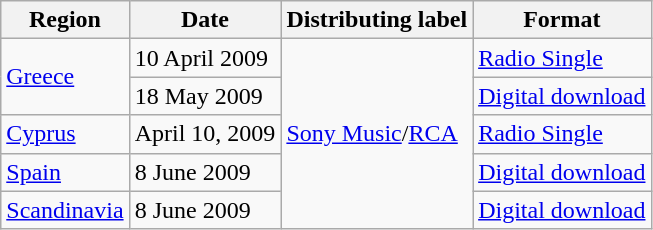<table class= wikitable>
<tr>
<th>Region</th>
<th>Date</th>
<th>Distributing label</th>
<th>Format</th>
</tr>
<tr>
<td rowspan="2"><a href='#'>Greece</a></td>
<td>10 April 2009</td>
<td rowspan="5"><a href='#'>Sony Music</a>/<a href='#'>RCA</a></td>
<td><a href='#'>Radio Single</a></td>
</tr>
<tr>
<td>18 May 2009</td>
<td><a href='#'>Digital download</a></td>
</tr>
<tr>
<td><a href='#'>Cyprus</a></td>
<td>April 10, 2009</td>
<td><a href='#'>Radio Single</a></td>
</tr>
<tr>
<td><a href='#'>Spain</a></td>
<td>8 June 2009</td>
<td><a href='#'>Digital download</a></td>
</tr>
<tr>
<td><a href='#'>Scandinavia</a></td>
<td>8 June 2009</td>
<td><a href='#'>Digital download</a></td>
</tr>
</table>
